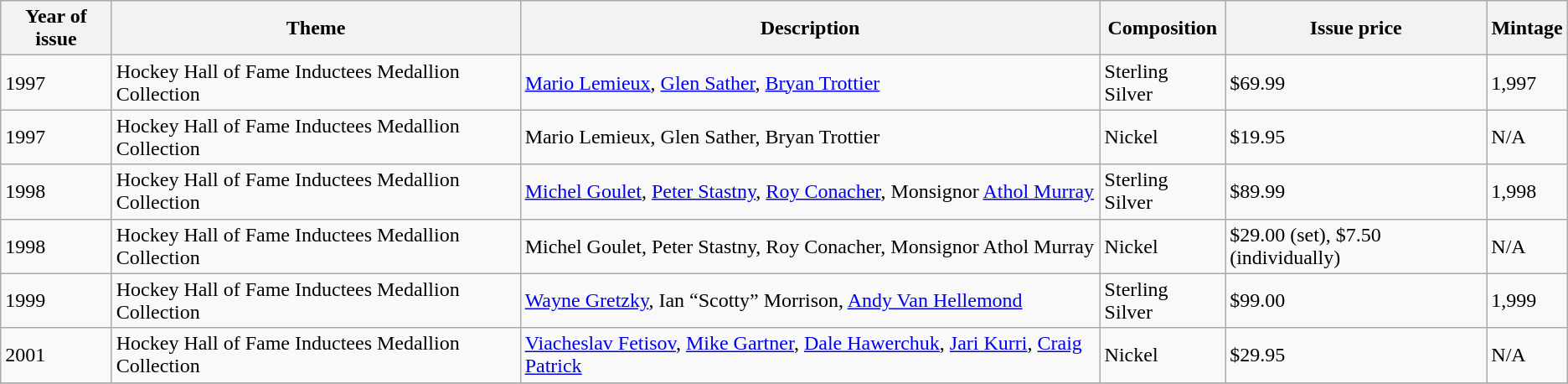<table class="wikitable sortable">
<tr>
<th>Year of issue</th>
<th>Theme</th>
<th>Description</th>
<th>Composition</th>
<th>Issue price</th>
<th>Mintage</th>
</tr>
<tr>
<td>1997</td>
<td>Hockey Hall of Fame Inductees Medallion Collection</td>
<td><a href='#'>Mario Lemieux</a>, <a href='#'>Glen Sather</a>, <a href='#'>Bryan Trottier</a></td>
<td>Sterling Silver</td>
<td>$69.99</td>
<td>1,997</td>
</tr>
<tr>
<td>1997</td>
<td>Hockey Hall of Fame Inductees Medallion Collection</td>
<td>Mario Lemieux, Glen Sather, Bryan Trottier</td>
<td>Nickel</td>
<td>$19.95</td>
<td>N/A</td>
</tr>
<tr>
<td>1998</td>
<td>Hockey Hall of Fame Inductees Medallion Collection</td>
<td><a href='#'>Michel Goulet</a>, <a href='#'>Peter Stastny</a>, <a href='#'>Roy Conacher</a>, Monsignor <a href='#'>Athol Murray</a></td>
<td>Sterling Silver</td>
<td>$89.99</td>
<td>1,998</td>
</tr>
<tr>
<td>1998</td>
<td>Hockey Hall of Fame Inductees Medallion Collection</td>
<td>Michel Goulet, Peter Stastny, Roy Conacher, Monsignor Athol Murray</td>
<td>Nickel</td>
<td>$29.00 (set), $7.50 (individually)</td>
<td>N/A</td>
</tr>
<tr>
<td>1999</td>
<td>Hockey Hall of Fame Inductees Medallion Collection</td>
<td><a href='#'>Wayne Gretzky</a>, Ian “Scotty” Morrison, <a href='#'>Andy Van Hellemond</a></td>
<td>Sterling Silver</td>
<td>$99.00</td>
<td>1,999</td>
</tr>
<tr>
<td>2001</td>
<td>Hockey Hall of Fame Inductees Medallion Collection</td>
<td><a href='#'>Viacheslav Fetisov</a>, <a href='#'>Mike Gartner</a>, <a href='#'>Dale Hawerchuk</a>, <a href='#'>Jari Kurri</a>, <a href='#'>Craig Patrick</a></td>
<td>Nickel</td>
<td>$29.95</td>
<td>N/A</td>
</tr>
<tr>
</tr>
</table>
